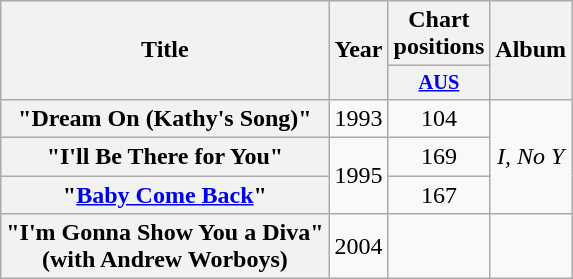<table class="wikitable plainrowheaders" style="text-align:center;">
<tr>
<th rowspan="2">Title</th>
<th rowspan="2">Year</th>
<th colspan="1">Chart positions</th>
<th rowspan="2">Album</th>
</tr>
<tr>
<th scope="col" style="width:3em; font-size:85%"><a href='#'>AUS</a><br></th>
</tr>
<tr>
<th scope="row">"Dream On (Kathy's Song)"</th>
<td>1993</td>
<td>104</td>
<td rowspan="3"><em> I, No Y</em></td>
</tr>
<tr>
<th scope="row">"I'll Be There for You"</th>
<td rowspan="2">1995</td>
<td>169</td>
</tr>
<tr>
<th scope="row">"<a href='#'>Baby Come Back</a>"</th>
<td>167</td>
</tr>
<tr>
<th scope="row">"I'm Gonna Show You a Diva"<br><span>(with Andrew Worboys)</span></th>
<td>2004</td>
<td></td>
<td></td>
</tr>
</table>
